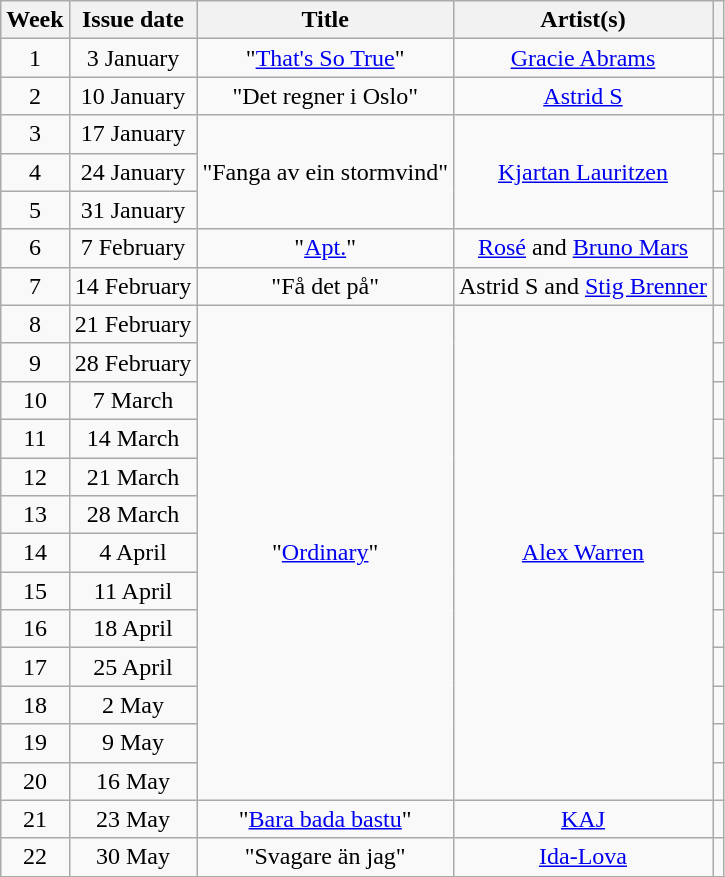<table class="wikitable" style="text-align:center;">
<tr>
<th scope="col">Week</th>
<th scope="col">Issue date</th>
<th scope="col">Title</th>
<th scope="col">Artist(s)</th>
<th scope="col"></th>
</tr>
<tr>
<td>1</td>
<td>3 January</td>
<td>"<a href='#'>That's So True</a>"</td>
<td><a href='#'>Gracie Abrams</a></td>
<td></td>
</tr>
<tr>
<td>2</td>
<td>10 January</td>
<td>"Det regner i Oslo"</td>
<td><a href='#'>Astrid S</a></td>
<td></td>
</tr>
<tr>
<td>3</td>
<td>17 January</td>
<td rowspan="3">"Fanga av ein stormvind"</td>
<td rowspan="3"><a href='#'>Kjartan Lauritzen</a></td>
<td></td>
</tr>
<tr>
<td>4</td>
<td>24 January</td>
<td></td>
</tr>
<tr>
<td>5</td>
<td>31 January</td>
<td></td>
</tr>
<tr>
<td>6</td>
<td>7 February</td>
<td>"<a href='#'>Apt.</a>"</td>
<td><a href='#'>Rosé</a> and <a href='#'>Bruno Mars</a></td>
<td></td>
</tr>
<tr>
<td>7</td>
<td>14 February</td>
<td>"Få det på"</td>
<td>Astrid S and <a href='#'>Stig Brenner</a></td>
<td></td>
</tr>
<tr>
<td>8</td>
<td>21 February</td>
<td rowspan="13">"<a href='#'>Ordinary</a>"</td>
<td rowspan="13"><a href='#'>Alex Warren</a></td>
<td></td>
</tr>
<tr>
<td>9</td>
<td>28 February</td>
<td></td>
</tr>
<tr>
<td>10</td>
<td>7 March</td>
<td></td>
</tr>
<tr>
<td>11</td>
<td>14 March</td>
<td></td>
</tr>
<tr>
<td>12</td>
<td>21 March</td>
<td></td>
</tr>
<tr>
<td>13</td>
<td>28 March</td>
<td></td>
</tr>
<tr>
<td>14</td>
<td>4 April</td>
<td></td>
</tr>
<tr>
<td>15</td>
<td>11 April</td>
<td></td>
</tr>
<tr>
<td>16</td>
<td>18 April</td>
<td></td>
</tr>
<tr>
<td>17</td>
<td>25 April</td>
<td></td>
</tr>
<tr>
<td>18</td>
<td>2 May</td>
<td></td>
</tr>
<tr>
<td>19</td>
<td>9 May</td>
<td></td>
</tr>
<tr>
<td>20</td>
<td>16 May</td>
<td></td>
</tr>
<tr>
<td>21</td>
<td>23 May</td>
<td>"<a href='#'>Bara bada bastu</a>"</td>
<td><a href='#'>KAJ</a></td>
<td></td>
</tr>
<tr>
<td>22</td>
<td>30 May</td>
<td>"Svagare än jag"</td>
<td><a href='#'>Ida-Lova</a></td>
<td></td>
</tr>
</table>
